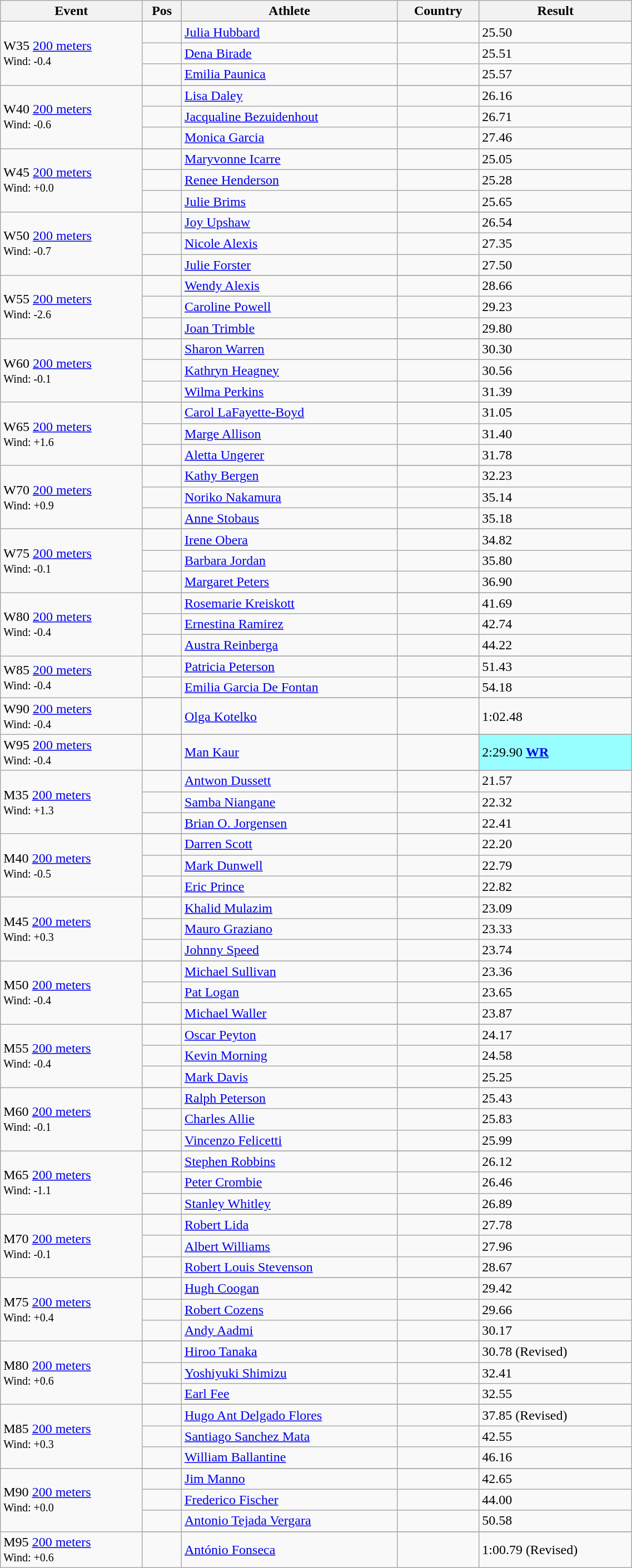<table class="wikitable" style="width:60%;">
<tr>
<th>Event</th>
<th>Pos</th>
<th>Athlete</th>
<th>Country</th>
<th>Result</th>
</tr>
<tr>
<td rowspan="4">W35 <a href='#'>200 meters</a><br><small>Wind: -0.4</small></td>
</tr>
<tr>
<td align=center></td>
<td align=left><a href='#'>Julia Hubbard</a></td>
<td align=left></td>
<td>25.50</td>
</tr>
<tr>
<td align=center></td>
<td align=left><a href='#'>Dena Birade</a></td>
<td align=left></td>
<td>25.51</td>
</tr>
<tr>
<td align=center></td>
<td align=left><a href='#'>Emilia Paunica</a></td>
<td align=left></td>
<td>25.57</td>
</tr>
<tr>
<td rowspan="4">W40 <a href='#'>200 meters</a><br><small>Wind: -0.6</small></td>
</tr>
<tr>
<td align=center></td>
<td align=left><a href='#'>Lisa Daley</a></td>
<td align=left></td>
<td>26.16</td>
</tr>
<tr>
<td align=center></td>
<td align=left><a href='#'>Jacqualine Bezuidenhout</a></td>
<td align=left></td>
<td>26.71</td>
</tr>
<tr>
<td align=center></td>
<td align=left><a href='#'>Monica Garcia</a></td>
<td align=left></td>
<td>27.46</td>
</tr>
<tr>
<td rowspan="4">W45 <a href='#'>200 meters</a><br><small>Wind: +0.0</small></td>
</tr>
<tr>
<td align=center></td>
<td align=left><a href='#'>Maryvonne Icarre</a></td>
<td align=left></td>
<td>25.05</td>
</tr>
<tr>
<td align=center></td>
<td align=left><a href='#'>Renee Henderson</a></td>
<td align=left></td>
<td>25.28</td>
</tr>
<tr>
<td align=center></td>
<td align=left><a href='#'>Julie Brims</a></td>
<td align=left></td>
<td>25.65</td>
</tr>
<tr>
<td rowspan="4">W50 <a href='#'>200 meters</a><br><small>Wind: -0.7</small></td>
</tr>
<tr>
<td align=center></td>
<td align=left><a href='#'>Joy Upshaw</a></td>
<td align=left></td>
<td>26.54</td>
</tr>
<tr>
<td align=center></td>
<td align=left><a href='#'>Nicole Alexis</a></td>
<td align=left></td>
<td>27.35</td>
</tr>
<tr>
<td align=center></td>
<td align=left><a href='#'>Julie Forster</a></td>
<td align=left></td>
<td>27.50</td>
</tr>
<tr>
<td rowspan="4">W55 <a href='#'>200 meters</a><br><small>Wind: -2.6</small></td>
</tr>
<tr>
<td align=center></td>
<td align=left><a href='#'>Wendy Alexis</a></td>
<td align=left></td>
<td>28.66</td>
</tr>
<tr>
<td align=center></td>
<td align=left><a href='#'>Caroline Powell</a></td>
<td align=left></td>
<td>29.23</td>
</tr>
<tr>
<td align=center></td>
<td align=left><a href='#'>Joan Trimble</a></td>
<td align=left></td>
<td>29.80</td>
</tr>
<tr>
<td rowspan="4">W60 <a href='#'>200 meters</a><br><small>Wind: -0.1</small></td>
</tr>
<tr>
<td align=center></td>
<td align=left><a href='#'>Sharon Warren</a></td>
<td align=left></td>
<td>30.30</td>
</tr>
<tr>
<td align=center></td>
<td align=left><a href='#'>Kathryn Heagney</a></td>
<td align=left></td>
<td>30.56</td>
</tr>
<tr>
<td align=center></td>
<td align=left><a href='#'>Wilma Perkins</a></td>
<td align=left></td>
<td>31.39</td>
</tr>
<tr>
<td rowspan="4">W65 <a href='#'>200 meters</a><br><small>Wind: +1.6</small></td>
</tr>
<tr>
<td align=center></td>
<td align=left><a href='#'>Carol LaFayette-Boyd</a></td>
<td align=left></td>
<td>31.05</td>
</tr>
<tr>
<td align=center></td>
<td align=left><a href='#'>Marge Allison</a></td>
<td align=left></td>
<td>31.40</td>
</tr>
<tr>
<td align=center></td>
<td align=left><a href='#'>Aletta Ungerer</a></td>
<td align=left></td>
<td>31.78</td>
</tr>
<tr>
<td rowspan="4">W70 <a href='#'>200 meters</a><br><small>Wind: +0.9</small></td>
</tr>
<tr>
<td align=center></td>
<td align=left><a href='#'>Kathy Bergen</a></td>
<td align=left></td>
<td>32.23</td>
</tr>
<tr>
<td align=center></td>
<td align=left><a href='#'>Noriko Nakamura</a></td>
<td align=left></td>
<td>35.14</td>
</tr>
<tr>
<td align=center></td>
<td align=left><a href='#'>Anne Stobaus</a></td>
<td align=left></td>
<td>35.18</td>
</tr>
<tr>
<td rowspan="4">W75 <a href='#'>200 meters</a><br><small>Wind: -0.1</small></td>
</tr>
<tr>
<td align=center></td>
<td align=left><a href='#'>Irene Obera</a></td>
<td align=left></td>
<td>34.82</td>
</tr>
<tr>
<td align=center></td>
<td align=left><a href='#'>Barbara Jordan</a></td>
<td align=left></td>
<td>35.80</td>
</tr>
<tr>
<td align=center></td>
<td align=left><a href='#'>Margaret Peters</a></td>
<td align=left></td>
<td>36.90</td>
</tr>
<tr>
<td rowspan="4">W80 <a href='#'>200 meters</a><br><small>Wind: -0.4</small></td>
</tr>
<tr>
<td align=center></td>
<td align=left><a href='#'>Rosemarie Kreiskott</a></td>
<td align=left></td>
<td>41.69</td>
</tr>
<tr>
<td align=center></td>
<td align=left><a href='#'>Ernestina Ramirez</a></td>
<td align=left></td>
<td>42.74</td>
</tr>
<tr>
<td align=center></td>
<td align=left><a href='#'>Austra Reinberga</a></td>
<td align=left></td>
<td>44.22</td>
</tr>
<tr>
<td rowspan="3">W85 <a href='#'>200 meters</a><br><small>Wind: -0.4</small></td>
</tr>
<tr>
<td align=center></td>
<td align=left><a href='#'>Patricia Peterson</a></td>
<td align=left></td>
<td>51.43</td>
</tr>
<tr>
<td align=center></td>
<td align=left><a href='#'>Emilia Garcia De Fontan</a></td>
<td align=left></td>
<td>54.18</td>
</tr>
<tr>
<td rowspan="2">W90 <a href='#'>200 meters</a><br><small>Wind: -0.4</small></td>
</tr>
<tr>
<td align=center></td>
<td align=left><a href='#'>Olga Kotelko</a></td>
<td align=left></td>
<td>1:02.48</td>
</tr>
<tr>
<td rowspan="2">W95 <a href='#'>200 meters</a><br><small>Wind: -0.4</small></td>
</tr>
<tr>
<td align=center></td>
<td align=left><a href='#'>Man Kaur</a></td>
<td align=left></td>
<td bgcolor=#97ffff>2:29.90 <strong><a href='#'>WR</a></strong></td>
</tr>
<tr>
<td rowspan="4">M35 <a href='#'>200 meters</a><br><small>Wind: +1.3</small></td>
</tr>
<tr>
<td align=center></td>
<td align=left><a href='#'>Antwon Dussett</a></td>
<td align=left></td>
<td>21.57</td>
</tr>
<tr>
<td align=center></td>
<td align=left><a href='#'>Samba Niangane</a></td>
<td align=left></td>
<td>22.32</td>
</tr>
<tr>
<td align=center></td>
<td align=left><a href='#'>Brian O. Jorgensen</a></td>
<td align=left></td>
<td>22.41</td>
</tr>
<tr>
<td rowspan="4">M40 <a href='#'>200 meters</a><br><small>Wind: -0.5</small></td>
</tr>
<tr>
<td align=center></td>
<td align=left><a href='#'>Darren Scott</a></td>
<td align=left></td>
<td>22.20</td>
</tr>
<tr>
<td align=center></td>
<td align=left><a href='#'>Mark Dunwell</a></td>
<td align=left></td>
<td>22.79</td>
</tr>
<tr>
<td align=center></td>
<td align=left><a href='#'>Eric Prince</a></td>
<td align=left></td>
<td>22.82</td>
</tr>
<tr>
<td rowspan="4">M45 <a href='#'>200 meters</a><br><small>Wind: +0.3</small></td>
</tr>
<tr>
<td align=center></td>
<td align=left><a href='#'>Khalid Mulazim</a></td>
<td align=left></td>
<td>23.09</td>
</tr>
<tr>
<td align=center></td>
<td align=left><a href='#'>Mauro Graziano</a></td>
<td align=left></td>
<td>23.33</td>
</tr>
<tr>
<td align=center></td>
<td align=left><a href='#'>Johnny Speed</a></td>
<td align=left></td>
<td>23.74</td>
</tr>
<tr>
<td rowspan="4">M50 <a href='#'>200 meters</a><br><small>Wind: -0.4</small> </td>
</tr>
<tr>
<td align=center></td>
<td align=left><a href='#'>Michael Sullivan</a></td>
<td align=left></td>
<td>23.36</td>
</tr>
<tr>
<td align=center></td>
<td align=left><a href='#'>Pat Logan</a></td>
<td align=left></td>
<td>23.65</td>
</tr>
<tr>
<td align=center></td>
<td align=left><a href='#'>Michael Waller</a></td>
<td align=left></td>
<td>23.87</td>
</tr>
<tr>
<td rowspan="4">M55 <a href='#'>200 meters</a><br><small>Wind: -0.4</small></td>
</tr>
<tr>
<td align=center></td>
<td align=left><a href='#'>Oscar Peyton</a></td>
<td align=left></td>
<td>24.17</td>
</tr>
<tr>
<td align=center></td>
<td align=left><a href='#'>Kevin Morning</a></td>
<td align=left></td>
<td>24.58</td>
</tr>
<tr>
<td align=center></td>
<td align=left><a href='#'>Mark Davis</a></td>
<td align=left></td>
<td>25.25</td>
</tr>
<tr>
<td rowspan="4">M60 <a href='#'>200 meters</a><br><small>Wind: -0.1</small></td>
</tr>
<tr>
<td align=center></td>
<td align=left><a href='#'>Ralph Peterson</a></td>
<td align=left></td>
<td>25.43</td>
</tr>
<tr>
<td align=center></td>
<td align=left><a href='#'>Charles Allie</a></td>
<td align=left></td>
<td>25.83</td>
</tr>
<tr>
<td align=center></td>
<td align=left><a href='#'>Vincenzo Felicetti</a></td>
<td align=left></td>
<td>25.99</td>
</tr>
<tr>
<td rowspan="4">M65 <a href='#'>200 meters</a><br><small>Wind: -1.1</small></td>
</tr>
<tr>
<td align=center></td>
<td align=left><a href='#'>Stephen Robbins</a></td>
<td align=left></td>
<td>26.12</td>
</tr>
<tr>
<td align=center></td>
<td align=left><a href='#'>Peter Crombie</a></td>
<td align=left></td>
<td>26.46</td>
</tr>
<tr>
<td align=center></td>
<td align=left><a href='#'>Stanley Whitley</a></td>
<td align=left></td>
<td>26.89</td>
</tr>
<tr>
<td rowspan="4">M70 <a href='#'>200 meters</a><br><small>Wind: -0.1</small></td>
</tr>
<tr>
<td align=center></td>
<td align=left><a href='#'>Robert Lida</a></td>
<td align=left></td>
<td>27.78</td>
</tr>
<tr>
<td align=center></td>
<td align=left><a href='#'>Albert Williams</a></td>
<td align=left></td>
<td>27.96</td>
</tr>
<tr>
<td align=center></td>
<td align=left><a href='#'>Robert Louis Stevenson</a></td>
<td align=left></td>
<td>28.67</td>
</tr>
<tr>
<td rowspan="4">M75 <a href='#'>200 meters</a><br><small>Wind: +0.4</small></td>
</tr>
<tr>
<td align=center></td>
<td align=left><a href='#'>Hugh Coogan</a></td>
<td align=left></td>
<td>29.42</td>
</tr>
<tr>
<td align=center></td>
<td align=left><a href='#'>Robert Cozens</a></td>
<td align=left></td>
<td>29.66</td>
</tr>
<tr>
<td align=center></td>
<td align=left><a href='#'>Andy Aadmi</a></td>
<td align=left></td>
<td>30.17</td>
</tr>
<tr>
<td rowspan="4">M80 <a href='#'>200 meters</a><br><small>Wind: +0.6</small></td>
</tr>
<tr>
<td align=center></td>
<td align=left><a href='#'>Hiroo Tanaka</a></td>
<td align=left></td>
<td>30.78 (Revised)</td>
</tr>
<tr>
<td align=center></td>
<td align=left><a href='#'>Yoshiyuki Shimizu</a></td>
<td align=left></td>
<td>32.41</td>
</tr>
<tr>
<td align=center></td>
<td align=left><a href='#'>Earl Fee</a></td>
<td align=left></td>
<td>32.55</td>
</tr>
<tr>
<td rowspan="4">M85 <a href='#'>200 meters</a><br><small>Wind: +0.3</small></td>
</tr>
<tr>
<td align=center></td>
<td align=left><a href='#'>Hugo Ant Delgado Flores</a></td>
<td align=left></td>
<td>37.85 (Revised)</td>
</tr>
<tr>
<td align=center></td>
<td align=left><a href='#'>Santiago Sanchez Mata</a></td>
<td align=left></td>
<td>42.55</td>
</tr>
<tr>
<td align=center></td>
<td align=left><a href='#'>William Ballantine</a></td>
<td align=left></td>
<td>46.16</td>
</tr>
<tr>
<td rowspan="4">M90 <a href='#'>200 meters</a><br><small>Wind: +0.0</small></td>
</tr>
<tr>
<td align=center></td>
<td align=left><a href='#'>Jim Manno</a></td>
<td align=left></td>
<td>42.65</td>
</tr>
<tr>
<td align=center></td>
<td align=left><a href='#'>Frederico Fischer</a></td>
<td align=left></td>
<td>44.00</td>
</tr>
<tr>
<td align=center></td>
<td align=left><a href='#'>Antonio Tejada Vergara</a></td>
<td align=left></td>
<td>50.58</td>
</tr>
<tr>
<td rowspan="2">M95 <a href='#'>200 meters</a><br><small>Wind: +0.6</small></td>
</tr>
<tr>
<td align=center></td>
<td align=left><a href='#'>António Fonseca</a></td>
<td align=left></td>
<td>1:00.79 (Revised)</td>
</tr>
</table>
